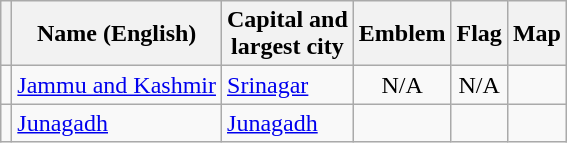<table class="wikitable sortable" style="text-align:right;">
<tr>
<th></th>
<th>Name (English)</th>
<th>Capital and<br> largest city</th>
<th class="unsortable">Emblem</th>
<th class="unsortable">Flag</th>
<th class="unsortable">Map</th>
</tr>
<tr>
<td></td>
<td style="text-align:left;"><a href='#'>Jammu and Kashmir</a></td>
<td style="text-align:left;"><a href='#'>Srinagar</a></td>
<td style="text-align:center;">N/A</td>
<td style="text-align:center;">N/A</td>
<td></td>
</tr>
<tr>
<td></td>
<td style="text-align:left;"><a href='#'>Junagadh</a></td>
<td style="text-align:left;"><a href='#'>Junagadh</a></td>
<td style="text-align:center;"></td>
<td style="text-align:center;"></td>
<td></td>
</tr>
</table>
